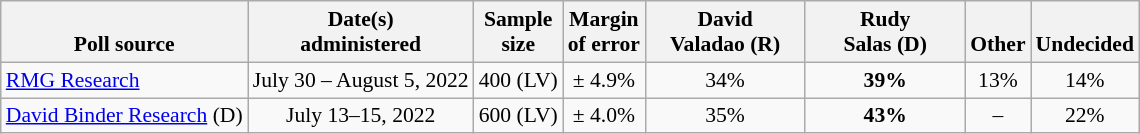<table class="wikitable" style="font-size:90%;text-align:center;">
<tr valign=bottom>
<th>Poll source</th>
<th>Date(s)<br>administered</th>
<th>Sample<br>size</th>
<th>Margin<br>of error</th>
<th style="width:100px;">David<br>Valadao (R)</th>
<th style="width:100px;">Rudy<br>Salas (D)</th>
<th>Other</th>
<th>Undecided</th>
</tr>
<tr>
<td style="text-align:left;"><a href='#'>RMG Research</a></td>
<td>July 30 – August 5, 2022</td>
<td>400 (LV)</td>
<td>± 4.9%</td>
<td>34%</td>
<td><strong>39%</strong></td>
<td>13%</td>
<td>14%</td>
</tr>
<tr>
<td style="text-align:left;"><a href='#'>David Binder Research</a> (D)</td>
<td>July 13–15, 2022</td>
<td>600 (LV)</td>
<td>± 4.0%</td>
<td>35%</td>
<td><strong>43%</strong></td>
<td>–</td>
<td>22%</td>
</tr>
</table>
